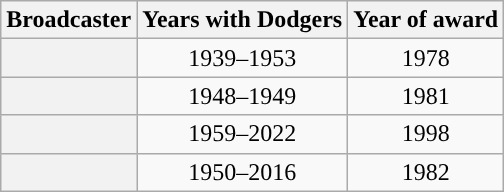<table class="wikitable" style="text-align:center; width=60%">
<tr>
<th scope="col">Broadcaster</th>
<th scope="col">Years with Dodgers</th>
<th scope="col">Year of award</th>
</tr>
<tr>
<th scope="row"></th>
<td>1939–1953</td>
<td>1978</td>
</tr>
<tr>
<th scope="row"></th>
<td>1948–1949</td>
<td>1981</td>
</tr>
<tr>
<th scope="row"></th>
<td>1959–2022</td>
<td>1998</td>
</tr>
<tr>
<th scope="row"></th>
<td>1950–2016</td>
<td>1982</td>
</tr>
</table>
